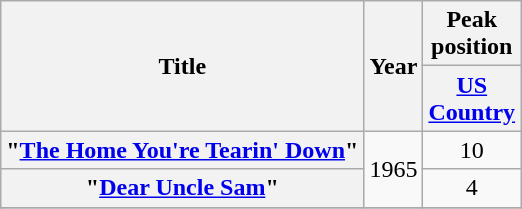<table class="wikitable plainrowheaders" style="text-align:center;">
<tr>
<th scope="col" rowspan = "2">Title</th>
<th scope="col" rowspan = "2">Year</th>
<th scope="col" colspan="1">Peak<br>position</th>
</tr>
<tr>
<th><a href='#'>US<br>Country</a><br></th>
</tr>
<tr>
<th scope = "row">"<a href='#'>The Home You're Tearin' Down</a>"</th>
<td rowspan = "2">1965</td>
<td>10</td>
</tr>
<tr>
<th scope = "row">"<a href='#'>Dear Uncle Sam</a>"</th>
<td>4</td>
</tr>
<tr>
</tr>
</table>
